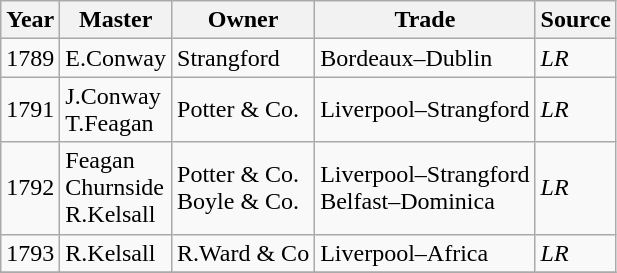<table class=" wikitable">
<tr>
<th>Year</th>
<th>Master</th>
<th>Owner</th>
<th>Trade</th>
<th>Source</th>
</tr>
<tr>
<td>1789</td>
<td>E.Conway</td>
<td>Strangford</td>
<td>Bordeaux–Dublin</td>
<td><em>LR</em></td>
</tr>
<tr>
<td>1791</td>
<td>J.Conway<br>T.Feagan</td>
<td>Potter & Co.</td>
<td>Liverpool–Strangford</td>
<td><em>LR</em></td>
</tr>
<tr>
<td>1792</td>
<td>Feagan<br>Churnside<br>R.Kelsall</td>
<td>Potter & Co.<br>Boyle & Co.</td>
<td>Liverpool–Strangford<br>Belfast–Dominica</td>
<td><em>LR</em></td>
</tr>
<tr>
<td>1793</td>
<td>R.Kelsall</td>
<td>R.Ward & Co</td>
<td>Liverpool–Africa</td>
<td><em>LR</em></td>
</tr>
<tr>
</tr>
</table>
